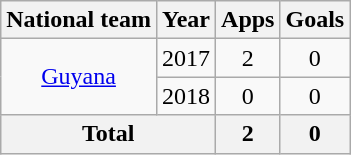<table class="wikitable" style="text-align:center">
<tr>
<th>National team</th>
<th>Year</th>
<th>Apps</th>
<th>Goals</th>
</tr>
<tr>
<td rowspan="2"><a href='#'>Guyana</a></td>
<td>2017</td>
<td>2</td>
<td>0</td>
</tr>
<tr>
<td>2018</td>
<td>0</td>
<td>0</td>
</tr>
<tr>
<th colspan=2>Total</th>
<th>2</th>
<th>0</th>
</tr>
</table>
